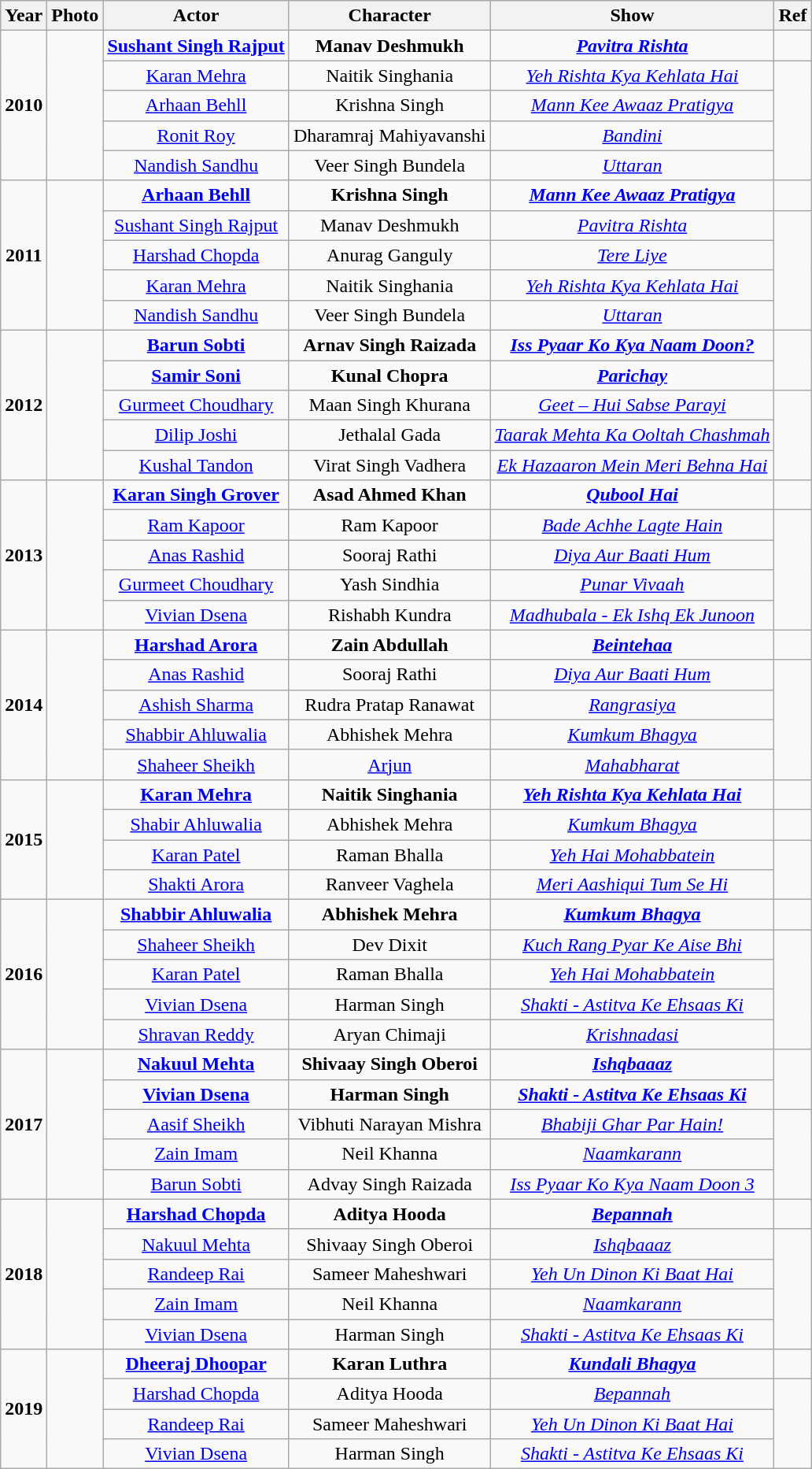<table class="wikitable sortable" style="text-align:center;">
<tr>
<th>Year</th>
<th>Photo</th>
<th>Actor</th>
<th>Character</th>
<th>Show</th>
<th>Ref</th>
</tr>
<tr>
<td rowspan=5><strong>2010</strong></td>
<td rowspan=5 style="text-align:center"></td>
<td><strong><a href='#'>Sushant Singh Rajput</a></strong></td>
<td><strong>Manav Deshmukh</strong></td>
<td><strong><em><a href='#'>Pavitra Rishta</a></em></strong></td>
<td></td>
</tr>
<tr>
<td><a href='#'>Karan Mehra</a></td>
<td>Naitik Singhania</td>
<td><em><a href='#'>Yeh Rishta Kya Kehlata Hai</a></em></td>
<td rowspan="4"></td>
</tr>
<tr>
<td><a href='#'>Arhaan Behll</a></td>
<td>Krishna Singh</td>
<td><em><a href='#'>Mann Kee Awaaz Pratigya</a></em></td>
</tr>
<tr>
<td><a href='#'>Ronit Roy</a></td>
<td>Dharamraj Mahiyavanshi</td>
<td><em><a href='#'>Bandini</a></em></td>
</tr>
<tr>
<td><a href='#'>Nandish Sandhu</a></td>
<td>Veer Singh Bundela</td>
<td><em><a href='#'>Uttaran</a></em></td>
</tr>
<tr>
<td rowspan=5><strong>2011</strong></td>
<td rowspan=5 style="text-align:center"></td>
<td><strong><a href='#'>Arhaan Behll</a></strong></td>
<td><strong>Krishna Singh</strong></td>
<td><strong><em><a href='#'>Mann Kee Awaaz Pratigya</a></em></strong></td>
<td></td>
</tr>
<tr>
<td><a href='#'>Sushant Singh Rajput</a></td>
<td>Manav Deshmukh</td>
<td><em><a href='#'>Pavitra Rishta</a></em></td>
<td rowspan="4"></td>
</tr>
<tr>
<td><a href='#'>Harshad Chopda</a></td>
<td>Anurag Ganguly</td>
<td><em><a href='#'>Tere Liye</a></em></td>
</tr>
<tr>
<td><a href='#'>Karan Mehra</a></td>
<td>Naitik Singhania</td>
<td><em><a href='#'>Yeh Rishta Kya Kehlata Hai</a></em></td>
</tr>
<tr>
<td><a href='#'>Nandish Sandhu</a></td>
<td>Veer Singh Bundela</td>
<td><em><a href='#'>Uttaran</a></em></td>
</tr>
<tr>
<td rowspan=5><strong>2012</strong></td>
<td rowspan=5 style="text-align:center"></td>
<td><strong><a href='#'>Barun Sobti</a></strong></td>
<td><strong>Arnav Singh Raizada</strong></td>
<td><strong><em><a href='#'>Iss Pyaar Ko Kya Naam Doon?</a></em></strong></td>
<td rowspan="2"></td>
</tr>
<tr>
<td><strong><a href='#'>Samir Soni</a></strong></td>
<td><strong>Kunal Chopra</strong></td>
<td><strong><em><a href='#'>Parichay</a></em></strong></td>
</tr>
<tr>
<td><a href='#'>Gurmeet Choudhary</a></td>
<td>Maan Singh Khurana</td>
<td><em><a href='#'>Geet – Hui Sabse Parayi</a></em></td>
<td rowspan="3"></td>
</tr>
<tr>
<td><a href='#'>Dilip Joshi</a></td>
<td>Jethalal Gada</td>
<td><em><a href='#'>Taarak Mehta Ka Ooltah Chashmah</a></em></td>
</tr>
<tr>
<td><a href='#'>Kushal Tandon</a></td>
<td>Virat Singh Vadhera</td>
<td><em><a href='#'>Ek Hazaaron Mein Meri Behna Hai</a></em></td>
</tr>
<tr>
<td rowspan=5><strong>2013</strong></td>
<td rowspan=5 style="text-align:center"></td>
<td><strong><a href='#'>Karan Singh Grover</a></strong></td>
<td><strong>Asad Ahmed Khan</strong></td>
<td><strong><em><a href='#'>Qubool Hai</a></em></strong></td>
<td></td>
</tr>
<tr>
<td><a href='#'>Ram Kapoor</a></td>
<td>Ram Kapoor</td>
<td><em><a href='#'>Bade Achhe Lagte Hain</a></em></td>
<td rowspan="4"></td>
</tr>
<tr>
<td><a href='#'>Anas Rashid</a></td>
<td>Sooraj Rathi</td>
<td><em><a href='#'>Diya Aur Baati Hum</a></em></td>
</tr>
<tr>
<td><a href='#'>Gurmeet Choudhary</a></td>
<td>Yash Sindhia</td>
<td><em><a href='#'>Punar Vivaah</a></em></td>
</tr>
<tr>
<td><a href='#'>Vivian Dsena</a></td>
<td>Rishabh Kundra</td>
<td><em><a href='#'>Madhubala - Ek Ishq Ek Junoon</a></em></td>
</tr>
<tr>
<td rowspan=5><strong>2014</strong></td>
<td rowspan=5 style="text-align:center"></td>
<td><strong><a href='#'>Harshad Arora</a></strong></td>
<td><strong>Zain Abdullah</strong></td>
<td><strong><em><a href='#'>Beintehaa</a></em></strong></td>
<td></td>
</tr>
<tr>
<td><a href='#'>Anas Rashid</a></td>
<td>Sooraj Rathi</td>
<td><em><a href='#'>Diya Aur Baati Hum</a></em></td>
<td rowspan="4"></td>
</tr>
<tr>
<td><a href='#'>Ashish Sharma</a></td>
<td>Rudra Pratap Ranawat</td>
<td><em><a href='#'>Rangrasiya</a></em></td>
</tr>
<tr>
<td><a href='#'>Shabbir Ahluwalia</a></td>
<td>Abhishek Mehra</td>
<td><em><a href='#'>Kumkum Bhagya</a></em></td>
</tr>
<tr>
<td><a href='#'>Shaheer Sheikh</a></td>
<td><a href='#'>Arjun</a></td>
<td><em><a href='#'>Mahabharat</a></em></td>
</tr>
<tr>
<td rowspan=4><strong>2015</strong></td>
<td rowspan=4 style="text-align:center"></td>
<td><strong><a href='#'>Karan Mehra</a></strong></td>
<td><strong>Naitik Singhania</strong></td>
<td><strong><em><a href='#'>Yeh Rishta Kya Kehlata Hai</a></em></strong></td>
<td></td>
</tr>
<tr>
<td><a href='#'>Shabir Ahluwalia</a></td>
<td>Abhishek Mehra</td>
<td><em><a href='#'>Kumkum Bhagya</a></em></td>
<td></td>
</tr>
<tr>
<td><a href='#'>Karan Patel</a></td>
<td>Raman Bhalla</td>
<td><em><a href='#'>Yeh Hai Mohabbatein</a></em></td>
</tr>
<tr>
<td><a href='#'>Shakti Arora</a></td>
<td>Ranveer Vaghela</td>
<td><em><a href='#'>Meri Aashiqui Tum Se Hi</a></em></td>
</tr>
<tr>
<td rowspan=5><strong>2016</strong></td>
<td rowspan=5 style="text-align:center"></td>
<td><strong><a href='#'>Shabbir Ahluwalia</a></strong></td>
<td><strong>Abhishek Mehra</strong></td>
<td><strong><em><a href='#'>Kumkum Bhagya</a></em></strong></td>
<td></td>
</tr>
<tr>
<td><a href='#'>Shaheer Sheikh</a></td>
<td>Dev Dixit</td>
<td><em><a href='#'>Kuch Rang Pyar Ke Aise Bhi</a></em></td>
<td rowspan="4"></td>
</tr>
<tr>
<td><a href='#'>Karan Patel</a></td>
<td>Raman Bhalla</td>
<td><em><a href='#'>Yeh Hai Mohabbatein</a></em></td>
</tr>
<tr>
<td><a href='#'>Vivian Dsena</a></td>
<td>Harman Singh</td>
<td><em><a href='#'>Shakti - Astitva Ke Ehsaas Ki</a></em></td>
</tr>
<tr>
<td><a href='#'>Shravan Reddy</a></td>
<td>Aryan Chimaji</td>
<td><em><a href='#'>Krishnadasi</a></em></td>
</tr>
<tr>
<td rowspan=5><strong>2017</strong></td>
<td rowspan=5 style="text-align:center"><br></td>
<td><strong><a href='#'>Nakuul Mehta</a></strong></td>
<td><strong>Shivaay Singh Oberoi</strong></td>
<td><strong><em><a href='#'>Ishqbaaaz</a></em></strong></td>
<td rowspan="2"></td>
</tr>
<tr>
<td><strong><a href='#'>Vivian Dsena</a></strong></td>
<td><strong>Harman Singh</strong></td>
<td><strong><em><a href='#'>Shakti - Astitva Ke Ehsaas Ki</a></em></strong></td>
</tr>
<tr>
<td><a href='#'>Aasif Sheikh</a></td>
<td>Vibhuti Narayan Mishra</td>
<td><em><a href='#'>Bhabiji Ghar Par Hain!</a></em></td>
<td rowspan="3"></td>
</tr>
<tr>
<td><a href='#'>Zain Imam</a></td>
<td>Neil Khanna</td>
<td><em><a href='#'>Naamkarann</a></em></td>
</tr>
<tr>
<td><a href='#'>Barun Sobti</a></td>
<td>Advay Singh Raizada</td>
<td><em><a href='#'>Iss Pyaar Ko Kya Naam Doon 3</a></em></td>
</tr>
<tr>
<td rowspan=5><strong>2018</strong></td>
<td rowspan=5 style="text-align:center"></td>
<td><strong><a href='#'>Harshad Chopda</a></strong></td>
<td><strong>Aditya Hooda</strong></td>
<td><strong><em><a href='#'>Bepannah</a></em></strong></td>
<td></td>
</tr>
<tr>
<td><a href='#'>Nakuul Mehta</a></td>
<td>Shivaay Singh Oberoi</td>
<td><em><a href='#'>Ishqbaaaz</a></em></td>
<td rowspan="4"></td>
</tr>
<tr>
<td><a href='#'>Randeep Rai</a></td>
<td>Sameer Maheshwari</td>
<td><em><a href='#'>Yeh Un Dinon Ki Baat Hai</a></em></td>
</tr>
<tr>
<td><a href='#'>Zain Imam</a></td>
<td>Neil Khanna</td>
<td><em><a href='#'>Naamkarann</a></em></td>
</tr>
<tr>
<td><a href='#'>Vivian Dsena</a></td>
<td>Harman Singh</td>
<td><em><a href='#'>Shakti - Astitva Ke Ehsaas Ki</a></em></td>
</tr>
<tr>
<td rowspan=4><strong>2019</strong></td>
<td rowspan=4 style="text-align:center"></td>
<td><strong><a href='#'>Dheeraj Dhoopar</a></strong></td>
<td><strong>Karan Luthra</strong></td>
<td><strong><em><a href='#'>Kundali Bhagya</a></em></strong></td>
<td></td>
</tr>
<tr>
<td><a href='#'>Harshad Chopda</a></td>
<td>Aditya Hooda</td>
<td><em><a href='#'>Bepannah</a></em></td>
<td rowspan=5></td>
</tr>
<tr>
<td><a href='#'>Randeep Rai</a></td>
<td>Sameer Maheshwari</td>
<td><em><a href='#'>Yeh Un Dinon Ki Baat Hai</a></em></td>
</tr>
<tr>
<td><a href='#'>Vivian Dsena</a></td>
<td>Harman Singh</td>
<td><em><a href='#'>Shakti - Astitva Ke Ehsaas Ki</a></em></td>
</tr>
</table>
